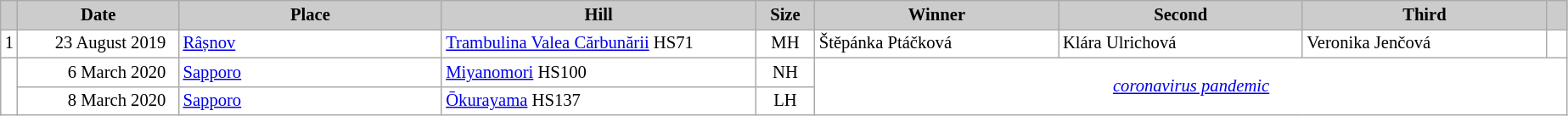<table class="wikitable plainrowheaders" style="background:#fff; font-size:86%; line-height:16px;  border:gray solid 1px; border-collapse:collapse;">
<tr style="background:#ccc; text-align:center;">
<th scope="col" style="background:#ccc; width=30 px;"></th>
<th scope="col" style="background:#ccc; width:120px;">Date</th>
<th scope="col" style="background:#ccc; width:200px;">Place</th>
<th scope="col" style="background:#ccc; width:240px;">Hill</th>
<th scope="col" style="background:#ccc; width:40px;">Size</th>
<th scope="col" style="background:#ccc; width:185px;">Winner</th>
<th scope="col" style="background:#ccc; width:185px;">Second</th>
<th scope="col" style="background:#ccc; width:185px;">Third</th>
<th scope="col" style="background:#ccc; width:10px;"></th>
</tr>
<tr>
<td align=center>1</td>
<td align=right>23 August 2019  </td>
<td> <a href='#'>Râșnov</a></td>
<td><a href='#'>Trambulina Valea Cărbunării</a> HS71</td>
<td align=center>MH</td>
<td> Štěpánka Ptáčková</td>
<td> Klára Ulrichová</td>
<td> Veronika Jenčová</td>
<td></td>
</tr>
<tr>
<td rowspan=2></td>
<td align=right>6 March 2020  </td>
<td> <a href='#'>Sapporo</a></td>
<td><a href='#'>Miyanomori</a> HS100</td>
<td align=center>NH</td>
<td colspan=4 rowspan=2 align=center><em><a href='#'>coronavirus pandemic</a></em></td>
</tr>
<tr>
<td align=right>8 March 2020  </td>
<td> <a href='#'>Sapporo</a></td>
<td><a href='#'>Ōkurayama</a> HS137</td>
<td align=center>LH</td>
</tr>
</table>
